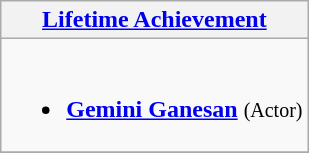<table class="wikitable">
<tr>
<th colspan=2><a href='#'>Lifetime Achievement</a></th>
</tr>
<tr>
<td colspan=2><br><ul><li><strong><a href='#'>Gemini Ganesan</a></strong> <small>(Actor)</small></li></ul></td>
</tr>
<tr>
</tr>
</table>
